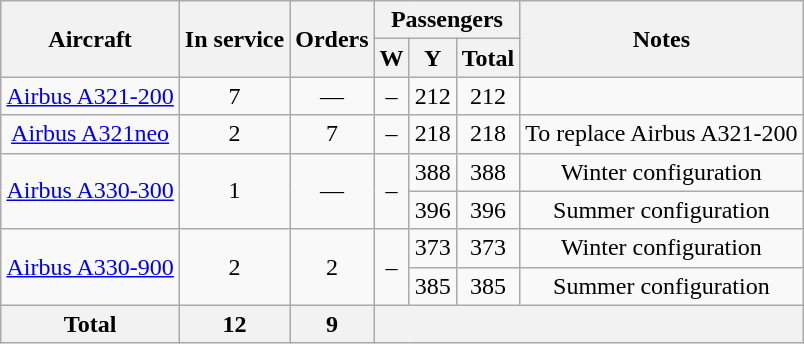<table class="wikitable" style="margin:0.5em auto; text-align:center">
<tr>
<th rowspan=2>Aircraft</th>
<th rowspan=2>In service</th>
<th rowspan=2>Orders</th>
<th colspan=3>Passengers</th>
<th rowspan=2>Notes</th>
</tr>
<tr>
<th><abbr>W</abbr></th>
<th><abbr>Y</abbr></th>
<th>Total</th>
</tr>
<tr>
<td><a href='#'>Airbus A321-200</a></td>
<td>7</td>
<td>—</td>
<td>–</td>
<td>212</td>
<td>212</td>
<td></td>
</tr>
<tr>
<td><a href='#'>Airbus A321neo</a></td>
<td>2</td>
<td>7</td>
<td>–</td>
<td>218</td>
<td>218</td>
<td>To replace Airbus A321-200</td>
</tr>
<tr>
<td rowspan="2"><a href='#'>Airbus A330-300</a></td>
<td rowspan="2">1</td>
<td rowspan="2">—</td>
<td rowspan="2">–</td>
<td>388</td>
<td>388</td>
<td>Winter configuration</td>
</tr>
<tr>
<td>396</td>
<td>396</td>
<td>Summer configuration</td>
</tr>
<tr>
<td rowspan="2"><a href='#'>Airbus A330-900</a></td>
<td rowspan="2">2</td>
<td rowspan="2">2</td>
<td rowspan="2">–</td>
<td>373</td>
<td>373</td>
<td>Winter configuration</td>
</tr>
<tr>
<td>385</td>
<td>385</td>
<td>Summer configuration</td>
</tr>
<tr>
<th>Total</th>
<th>12</th>
<th>9</th>
<th colspan="5"></th>
</tr>
</table>
